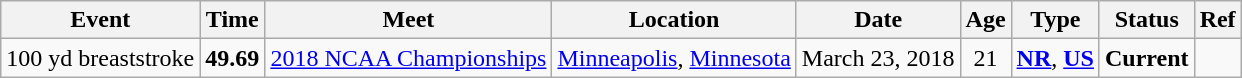<table class="wikitable">
<tr>
<th>Event</th>
<th>Time</th>
<th>Meet</th>
<th>Location</th>
<th>Date</th>
<th>Age</th>
<th>Type</th>
<th>Status</th>
<th>Ref</th>
</tr>
<tr>
<td>100 yd breaststroke</td>
<td style="text-align:center;"><strong>49.69</strong></td>
<td><a href='#'>2018 NCAA Championships</a></td>
<td><a href='#'>Minneapolis</a>, <a href='#'>Minnesota</a></td>
<td>March 23, 2018</td>
<td style="text-align:center;">21</td>
<td><strong><a href='#'>NR</a></strong>, <strong><a href='#'>US</a></strong></td>
<td><strong>Current</strong></td>
<td style="text-align:center;"></td>
</tr>
</table>
